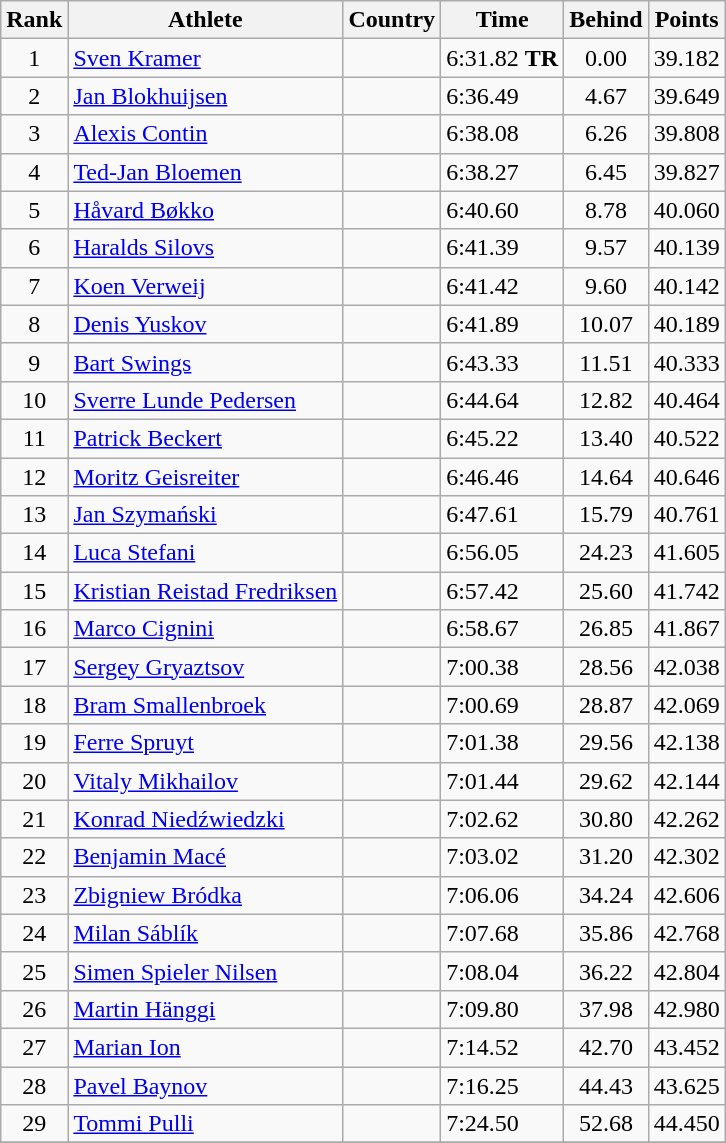<table class="wikitable" style="text-align:center">
<tr>
<th>Rank</th>
<th>Athlete</th>
<th>Country</th>
<th>Time</th>
<th>Behind</th>
<th>Points</th>
</tr>
<tr>
<td>1</td>
<td align="left"><a href='#'>Sven Kramer</a></td>
<td align="left"></td>
<td align="left">6:31.82 <strong>TR</strong></td>
<td>0.00</td>
<td align="left">39.182</td>
</tr>
<tr>
<td>2</td>
<td align="left"><a href='#'>Jan Blokhuijsen</a></td>
<td align="left"></td>
<td align="left">6:36.49</td>
<td>4.67</td>
<td align="left">39.649</td>
</tr>
<tr>
<td>3</td>
<td align="left"><a href='#'>Alexis Contin</a></td>
<td align="left"></td>
<td align="left">6:38.08</td>
<td>6.26</td>
<td align="left">39.808</td>
</tr>
<tr>
<td>4</td>
<td align="left"><a href='#'>Ted-Jan Bloemen</a></td>
<td align="left"></td>
<td align="left">6:38.27</td>
<td>6.45</td>
<td align="left">39.827</td>
</tr>
<tr>
<td>5</td>
<td align="left"><a href='#'>Håvard Bøkko</a></td>
<td align="left"></td>
<td align="left">6:40.60</td>
<td>8.78</td>
<td align="left">40.060</td>
</tr>
<tr>
<td>6</td>
<td align="left"><a href='#'>Haralds Silovs</a></td>
<td align="left"></td>
<td align="left">6:41.39</td>
<td>9.57</td>
<td align="left">40.139</td>
</tr>
<tr>
<td>7</td>
<td align="left"><a href='#'>Koen Verweij</a></td>
<td align="left"></td>
<td align="left">6:41.42</td>
<td>9.60</td>
<td align="left">40.142</td>
</tr>
<tr>
<td>8</td>
<td align="left"><a href='#'>Denis Yuskov</a></td>
<td align="left"></td>
<td align="left">6:41.89</td>
<td>10.07</td>
<td align="left">40.189</td>
</tr>
<tr>
<td>9</td>
<td align="left"><a href='#'>Bart Swings</a></td>
<td align="left"></td>
<td align="left">6:43.33</td>
<td>11.51</td>
<td align="left">40.333</td>
</tr>
<tr>
<td>10</td>
<td align="left"><a href='#'>Sverre Lunde Pedersen</a></td>
<td align="left"></td>
<td align="left">6:44.64</td>
<td>12.82</td>
<td align="left">40.464</td>
</tr>
<tr>
<td>11</td>
<td align="left"><a href='#'>Patrick Beckert</a></td>
<td align="left"></td>
<td align="left">6:45.22</td>
<td>13.40</td>
<td align="left">40.522</td>
</tr>
<tr>
<td>12</td>
<td align="left"><a href='#'>Moritz Geisreiter</a></td>
<td align="left"></td>
<td align="left">6:46.46</td>
<td>14.64</td>
<td align="left">40.646</td>
</tr>
<tr>
<td>13</td>
<td align="left"><a href='#'>Jan Szymański</a></td>
<td align="left"></td>
<td align="left">6:47.61</td>
<td>15.79</td>
<td align="left">40.761</td>
</tr>
<tr>
<td>14</td>
<td align="left"><a href='#'>Luca Stefani</a></td>
<td align="left"></td>
<td align="left">6:56.05</td>
<td>24.23</td>
<td align="left">41.605</td>
</tr>
<tr>
<td>15</td>
<td align="left"><a href='#'>Kristian Reistad Fredriksen</a></td>
<td align="left"></td>
<td align="left">6:57.42</td>
<td>25.60</td>
<td align="left">41.742</td>
</tr>
<tr>
<td>16</td>
<td align="left"><a href='#'>Marco Cignini</a></td>
<td align="left"></td>
<td align="left">6:58.67</td>
<td>26.85</td>
<td align="left">41.867</td>
</tr>
<tr>
<td>17</td>
<td align="left"><a href='#'>Sergey Gryaztsov</a></td>
<td align="left"></td>
<td align="left">7:00.38</td>
<td>28.56</td>
<td align="left">42.038</td>
</tr>
<tr>
<td>18</td>
<td align="left"><a href='#'>Bram Smallenbroek</a></td>
<td align="left"></td>
<td align="left">7:00.69</td>
<td>28.87</td>
<td align="left">42.069</td>
</tr>
<tr>
<td>19</td>
<td align="left"><a href='#'>Ferre Spruyt</a></td>
<td align="left"></td>
<td align="left">7:01.38</td>
<td>29.56</td>
<td align="left">42.138</td>
</tr>
<tr>
<td>20</td>
<td align="left"><a href='#'>Vitaly Mikhailov</a></td>
<td align="left"></td>
<td align="left">7:01.44</td>
<td>29.62</td>
<td align="left">42.144</td>
</tr>
<tr>
<td>21</td>
<td align="left"><a href='#'>Konrad Niedźwiedzki</a></td>
<td align="left"></td>
<td align="left">7:02.62</td>
<td>30.80</td>
<td align="left">42.262</td>
</tr>
<tr>
<td>22</td>
<td align="left"><a href='#'>Benjamin Macé</a></td>
<td align="left"></td>
<td align="left">7:03.02</td>
<td>31.20</td>
<td align="left">42.302</td>
</tr>
<tr>
<td>23</td>
<td align="left"><a href='#'>Zbigniew Bródka</a></td>
<td align="left"></td>
<td align="left">7:06.06</td>
<td>34.24</td>
<td align="left">42.606</td>
</tr>
<tr>
<td>24</td>
<td align="left"><a href='#'>Milan Sáblík</a></td>
<td align="left"></td>
<td align="left">7:07.68</td>
<td>35.86</td>
<td align="left">42.768</td>
</tr>
<tr>
<td>25</td>
<td align="left"><a href='#'>Simen Spieler Nilsen</a></td>
<td align="left"></td>
<td align="left">7:08.04</td>
<td>36.22</td>
<td align="left">42.804</td>
</tr>
<tr>
<td>26</td>
<td align="left"><a href='#'>Martin Hänggi</a></td>
<td align="left"></td>
<td align="left">7:09.80</td>
<td>37.98</td>
<td align="left">42.980</td>
</tr>
<tr>
<td>27</td>
<td align="left"><a href='#'>Marian Ion</a></td>
<td align="left"></td>
<td align="left">7:14.52</td>
<td>42.70</td>
<td align="left">43.452</td>
</tr>
<tr>
<td>28</td>
<td align="left"><a href='#'>Pavel Baynov</a></td>
<td align="left"></td>
<td align="left">7:16.25</td>
<td>44.43</td>
<td align="left">43.625</td>
</tr>
<tr>
<td>29</td>
<td align="left"><a href='#'>Tommi Pulli</a></td>
<td align="left"></td>
<td align="left">7:24.50</td>
<td>52.68</td>
<td align="left">44.450</td>
</tr>
<tr>
</tr>
</table>
